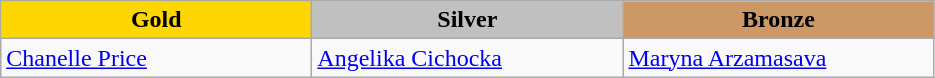<table class="wikitable" style="text-align:left">
<tr align="center">
<td width=200 bgcolor=gold><strong>Gold</strong></td>
<td width=200 bgcolor=silver><strong>Silver</strong></td>
<td width=200 bgcolor=CC9966><strong>Bronze</strong></td>
</tr>
<tr>
<td><a href='#'>Chanelle Price</a><br><em></em></td>
<td><a href='#'>Angelika Cichocka</a><br><em></em></td>
<td><a href='#'>Maryna Arzamasava</a><br><em></em></td>
</tr>
</table>
